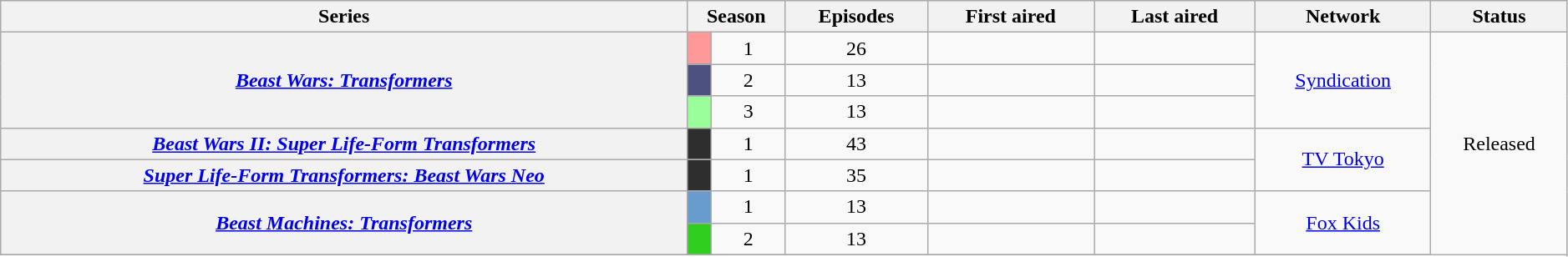<table class="wikitable plainrowheaders" style="text-align: center" width="99%">
<tr>
<th scope="col">Series</th>
<th scope="col" colspan="2">Season</th>
<th scope="col">Episodes</th>
<th scope="col">First aired</th>
<th scope="col">Last aired</th>
<th scope="col">Network</th>
<th scope="col">Status</th>
</tr>
<tr>
<th scope="row" rowspan="3"><em><a href='#'>Beast Wars: Transformers</a></em></th>
<th scope="row" style="width:12px; background:#ff9999;"></th>
<td>1</td>
<td>26</td>
<td></td>
<td></td>
<td rowspan="3"><a href='#'>Syndication</a></td>
<td rowspan="12">Released</td>
</tr>
<tr>
<th scope="row" style="width:12px; background:#4d5180;"></th>
<td>2</td>
<td>13</td>
<td></td>
<td></td>
</tr>
<tr>
<th scope="row" style="width:12px; background:#99ff99;"></th>
<td>3</td>
<td>13</td>
<td></td>
<td></td>
</tr>
<tr>
<th scope="row" rowspan="1"><em><a href='#'>Beast Wars II: Super Life-Form Transformers</a></em></th>
<th scope="row" style="width:12px; background:#2E2E2E;"></th>
<td>1</td>
<td>43</td>
<td></td>
<td></td>
<td rowspan="2"><a href='#'>TV Tokyo</a></td>
</tr>
<tr>
<th scope="row" rowspan="1"><em><a href='#'>Super Life-Form Transformers: Beast Wars Neo</a></em></th>
<th scope="row" style="width:12px; background:#2E2E2E;"></th>
<td>1</td>
<td>35</td>
<td></td>
<td></td>
</tr>
<tr>
<th scope="row" rowspan="2"><em><a href='#'>Beast Machines: Transformers</a></em></th>
<th scope="row" style="width:12px; background:#689CCF;"></th>
<td>1</td>
<td>13</td>
<td></td>
<td></td>
<td rowspan="2"><a href='#'>Fox Kids</a></td>
</tr>
<tr>
<th scope="row" style="width:12px; background:#2FCE1F;"></th>
<td>2</td>
<td>13</td>
<td></td>
<td></td>
</tr>
<tr>
</tr>
</table>
